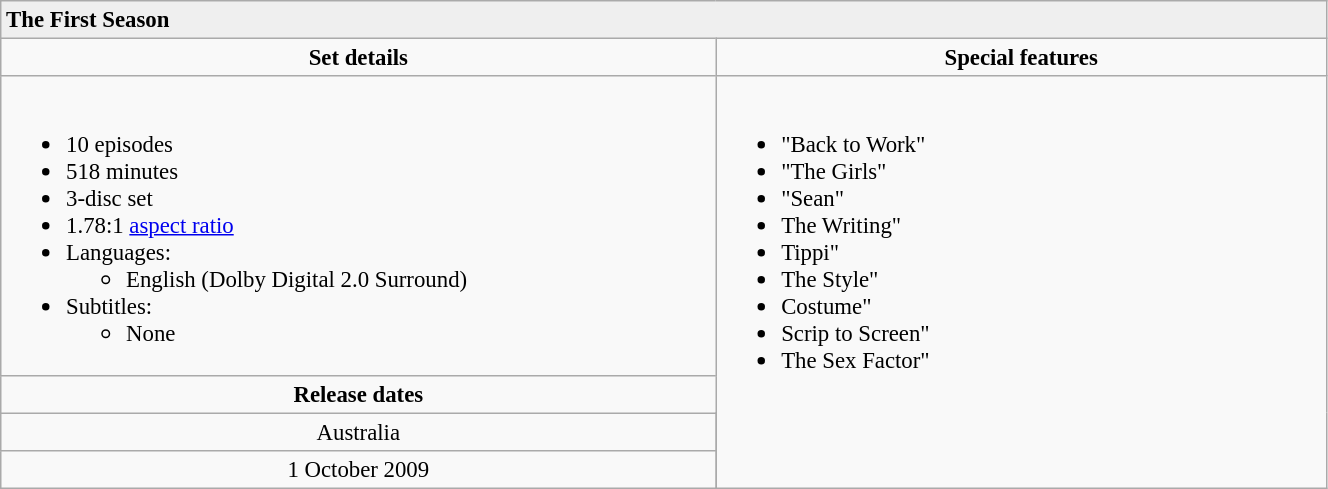<table class="wikitable" style="width:70%; font-size:95%;">
<tr style="background:#EFEFEF">
<td colspan="6"><strong>The First Season</strong></td>
</tr>
<tr style="text-align:center;">
<td style="width:300px;" colspan="3"><strong>Set details</strong></td>
<td style="width:400px; "><strong>Special features</strong></td>
</tr>
<tr valign="top">
<td colspan="3"  style="text-align:left; width:300px;"><br><ul><li>10 episodes</li><li>518 minutes</li><li>3-disc set</li><li>1.78:1 <a href='#'>aspect ratio</a></li><li>Languages:<ul><li>English (Dolby Digital 2.0 Surround)</li></ul></li><li>Subtitles:<ul><li>None</li></ul></li></ul></td>
<td rowspan="4"  style="text-align:left; width:400px;"><br><ul><li>"Back to Work"</li><li>"The Girls"</li><li>"Sean"</li><li>The Writing"</li><li>Tippi"</li><li>The Style"</li><li>Costume"</li><li>Scrip to Screen"</li><li>The Sex Factor"</li></ul></td>
</tr>
<tr>
<td colspan="3" style="text-align:center;"><strong>Release dates</strong></td>
</tr>
<tr>
<td style="text-align:center;">Australia</td>
</tr>
<tr>
<td style="text-align:center;">1 October 2009</td>
</tr>
</table>
